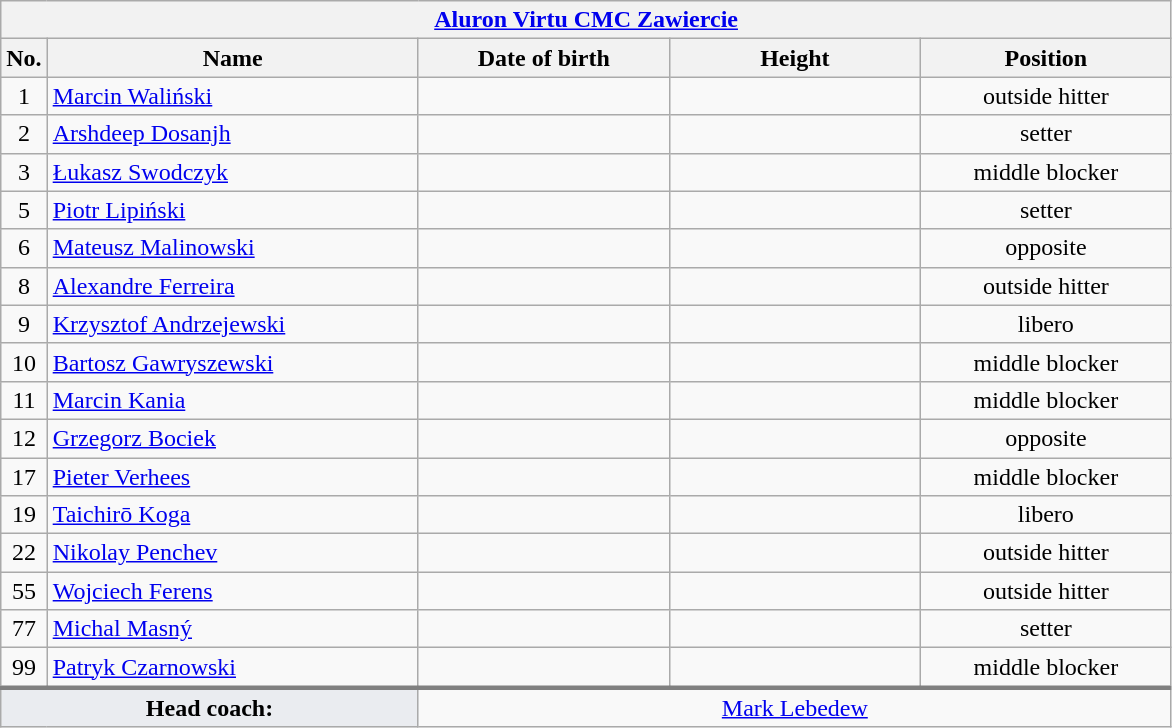<table class="wikitable collapsible collapsed" style="font-size:100%; text-align:center">
<tr>
<th colspan=5 style="width:30em"><a href='#'>Aluron Virtu CMC Zawiercie</a></th>
</tr>
<tr>
<th>No.</th>
<th style="width:15em">Name</th>
<th style="width:10em">Date of birth</th>
<th style="width:10em">Height</th>
<th style="width:10em">Position</th>
</tr>
<tr>
<td>1</td>
<td align=left> <a href='#'>Marcin Waliński</a></td>
<td align=right></td>
<td></td>
<td>outside hitter</td>
</tr>
<tr>
<td>2</td>
<td align=left> <a href='#'>Arshdeep Dosanjh</a></td>
<td align=right></td>
<td></td>
<td>setter</td>
</tr>
<tr>
<td>3</td>
<td align=left> <a href='#'>Łukasz Swodczyk</a></td>
<td align=right></td>
<td></td>
<td>middle blocker</td>
</tr>
<tr>
<td>5</td>
<td align=left> <a href='#'>Piotr Lipiński</a></td>
<td align=right></td>
<td></td>
<td>setter</td>
</tr>
<tr>
<td>6</td>
<td align=left> <a href='#'>Mateusz Malinowski</a></td>
<td align=right></td>
<td></td>
<td>opposite</td>
</tr>
<tr>
<td>8</td>
<td align=left> <a href='#'>Alexandre Ferreira</a></td>
<td align=right></td>
<td></td>
<td>outside hitter</td>
</tr>
<tr>
<td>9</td>
<td align=left> <a href='#'>Krzysztof Andrzejewski</a></td>
<td align=right></td>
<td></td>
<td>libero</td>
</tr>
<tr>
<td>10</td>
<td align=left> <a href='#'>Bartosz Gawryszewski</a></td>
<td align=right></td>
<td></td>
<td>middle blocker</td>
</tr>
<tr>
<td>11</td>
<td align=left> <a href='#'>Marcin Kania</a></td>
<td align=right></td>
<td></td>
<td>middle blocker</td>
</tr>
<tr>
<td>12</td>
<td align=left> <a href='#'>Grzegorz Bociek</a></td>
<td align=right></td>
<td></td>
<td>opposite</td>
</tr>
<tr>
<td>17</td>
<td align=left> <a href='#'>Pieter Verhees</a></td>
<td align=right></td>
<td></td>
<td>middle blocker</td>
</tr>
<tr>
<td>19</td>
<td align=left> <a href='#'>Taichirō Koga</a></td>
<td align=right></td>
<td></td>
<td>libero</td>
</tr>
<tr>
<td>22</td>
<td align=left> <a href='#'>Nikolay Penchev</a></td>
<td align=right></td>
<td></td>
<td>outside hitter</td>
</tr>
<tr>
<td>55</td>
<td align=left> <a href='#'>Wojciech Ferens</a></td>
<td align=right></td>
<td></td>
<td>outside hitter</td>
</tr>
<tr>
<td>77</td>
<td align=left> <a href='#'>Michal Masný</a></td>
<td align=right></td>
<td></td>
<td>setter</td>
</tr>
<tr>
<td>99</td>
<td align=left> <a href='#'>Patryk Czarnowski</a></td>
<td align=right></td>
<td></td>
<td>middle blocker</td>
</tr>
<tr style="border-top: 3px solid grey">
<td colspan=2 style="background:#EAECF0"><strong>Head coach:</strong></td>
<td colspan=3> <a href='#'>Mark Lebedew</a></td>
</tr>
</table>
